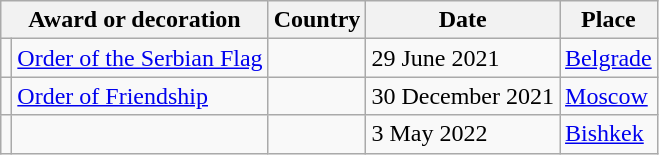<table class="wikitable" style="text-align:left;">
<tr>
<th colspan="2">Award or decoration</th>
<th>Country</th>
<th>Date</th>
<th>Place</th>
</tr>
<tr>
<td></td>
<td><a href='#'>Order of the Serbian Flag</a></td>
<td></td>
<td>29 June 2021</td>
<td><a href='#'>Belgrade</a></td>
</tr>
<tr>
<td align=center></td>
<td><a href='#'>Order of Friendship</a></td>
<td></td>
<td>30 December 2021</td>
<td><a href='#'>Moscow</a></td>
</tr>
<tr>
<td></td>
<td></td>
<td></td>
<td>3 May 2022</td>
<td><a href='#'>Bishkek</a></td>
</tr>
</table>
